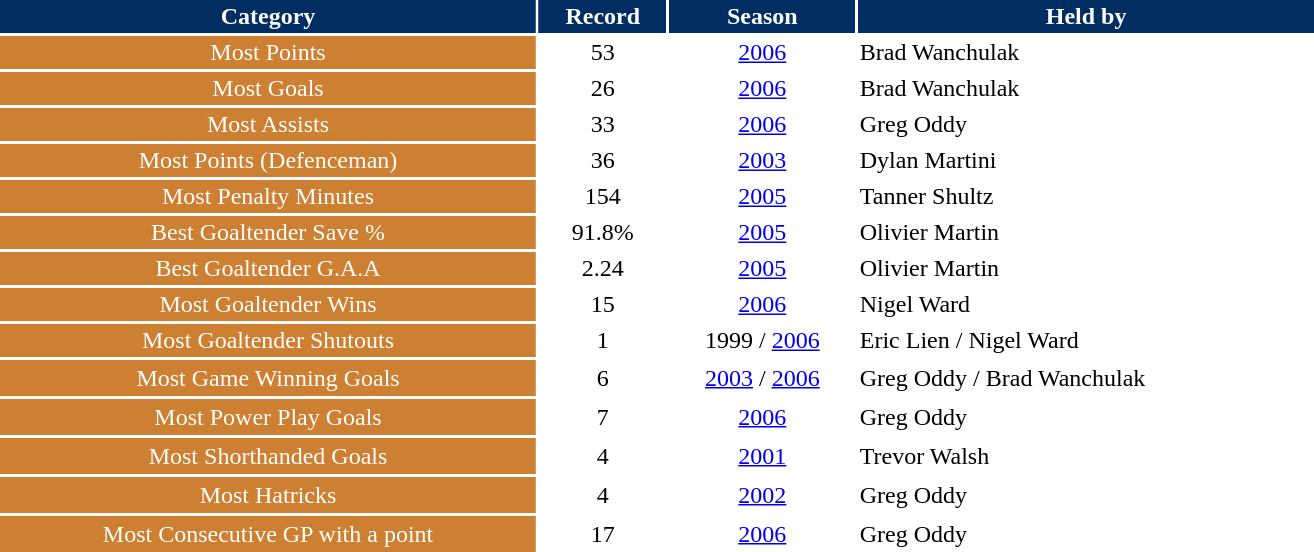<table class="toccolours" style="width:55em"|>
<tr>
<th style="background:#002d62;color:#FFFFFF;border:#002d62 1px solid">Category</th>
<th style="background:#002d62;color:#FFFFFF;border:#002d62 1px solid">Record</th>
<th style="background:#002d62;color:#FFFFFF;border:#002d62 1px solid">Season</th>
<th style="background:#002d62;color:#FFFFFF;border:#002d62 1px solid">Held by</th>
</tr>
<tr>
<td style="background:#cd7f32;color:#FFFFFF;border:#cd7f32 1px solid;"align="center">Most Points</td>
<td align="center">53</td>
<td align="center"><a href='#'>2006</a></td>
<td> Brad Wanchulak</td>
</tr>
<tr>
<td style="background:#cd7f32;color:#FFFFFF;border:#cd7f32 1px solid;"align="center">Most Goals</td>
<td align="center">26</td>
<td align="center"><a href='#'>2006</a></td>
<td> Brad Wanchulak</td>
</tr>
<tr>
<td style="background:#cd7f32;color:#FFFFFF;border:#cd7f32 1px solid;"align="center">Most Assists</td>
<td align="center">33</td>
<td align="center"><a href='#'>2006</a></td>
<td> Greg Oddy</td>
</tr>
<tr>
<td style="background:#cd7f32;color:#FFFFFF;border:#cd7f32 1px solid;"align="center">Most Points (Defenceman)</td>
<td align="center">36</td>
<td align="center"><a href='#'>2003</a></td>
<td> Dylan Martini</td>
</tr>
<tr>
<td style="background:#cd7f32;color:#FFFFFF;border:#cd7f32 1px solid;"align="center">Most Penalty Minutes</td>
<td align="center">154</td>
<td align="center"><a href='#'>2005</a></td>
<td> Tanner Shultz</td>
</tr>
<tr>
<td style="background:#cd7f32;color:#FFFFFF;border:#cd7f32 1px solid;"align="center">Best Goaltender Save %</td>
<td align="center">91.8%</td>
<td align="center"><a href='#'>2005</a></td>
<td> Olivier Martin</td>
</tr>
<tr>
<td style="background:#cd7f32;color:#FFFFFF;border:#cd7f32 1px solid;"align="center">Best Goaltender G.A.A</td>
<td align="center">2.24</td>
<td align="center"><a href='#'>2005</a></td>
<td> Olivier Martin</td>
</tr>
<tr>
<td style="background:#cd7f32;color:#FFFFFF;border:#cd7f32 1px solid;"align="center">Most Goaltender Wins</td>
<td align="center">15</td>
<td align="center"><a href='#'>2006</a></td>
<td> Nigel Ward</td>
</tr>
<tr>
<td style="background:#cd7f32;color:#FFFFFF;border:#cd7f32 1px solid;"align="center">Most Goaltender Shutouts</td>
<td align="center">1</td>
<td align="center">1999 / <a href='#'>2006</a></td>
<td> Eric Lien /  Nigel Ward</td>
</tr>
<tr>
<td style="background:#cd7f32;color:#FFFFFF;border:#cd7f32 2px solid;"align="center">Most Game Winning Goals</td>
<td align="center">6</td>
<td align="center"><a href='#'>2003</a> / <a href='#'>2006</a></td>
<td> Greg Oddy /  Brad Wanchulak</td>
</tr>
<tr>
<td style="background:#cd7f32;color:#FFFFFF;border:#cd7f32 2px solid;"align="center">Most Power Play Goals</td>
<td align="center">7</td>
<td align="center"><a href='#'>2006</a></td>
<td> Greg Oddy</td>
</tr>
<tr>
<td style="background:#cd7f32;color:#FFFFFF;border:#cd7f32 2px solid;"align="center">Most Shorthanded Goals</td>
<td align="center">4</td>
<td align="center"><a href='#'>2001</a></td>
<td> Trevor Walsh</td>
</tr>
<tr>
<td style="background:#cd7f32;color:#FFFFFF;border:#cd7f32 2px solid;"align="center">Most Hatricks</td>
<td align="center">4</td>
<td align="center"><a href='#'>2002</a></td>
<td> Greg Oddy</td>
</tr>
<tr>
<td style="background:#cd7f32;color:#FFFFFF;border:#cd7f32 2px solid;"align="center">Most Consecutive GP with a point</td>
<td align="center">17</td>
<td align="center"><a href='#'>2006</a></td>
<td> Greg Oddy</td>
</tr>
<tr>
</tr>
</table>
